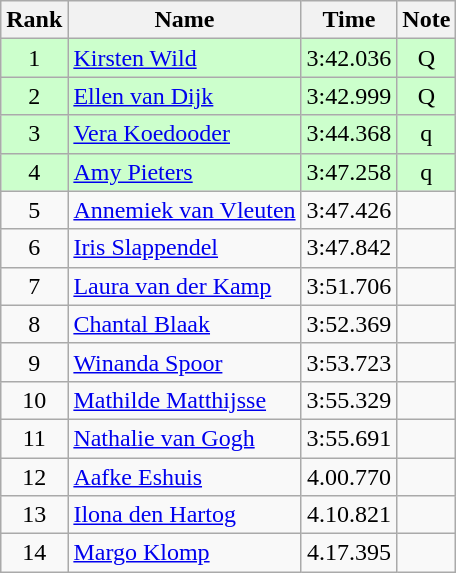<table class="wikitable sortable" style="text-align:center">
<tr>
<th>Rank</th>
<th>Name</th>
<th>Time</th>
<th>Note</th>
</tr>
<tr bgcolor=ccffcc>
<td>1</td>
<td align=left><a href='#'>Kirsten Wild</a></td>
<td>3:42.036</td>
<td>Q</td>
</tr>
<tr bgcolor=ccffcc>
<td>2</td>
<td align=left><a href='#'>Ellen van Dijk</a></td>
<td>3:42.999</td>
<td>Q</td>
</tr>
<tr bgcolor=ccffcc>
<td>3</td>
<td align=left><a href='#'>Vera Koedooder</a></td>
<td>3:44.368</td>
<td>q</td>
</tr>
<tr bgcolor=ccffcc>
<td>4</td>
<td align=left><a href='#'>Amy Pieters</a></td>
<td>3:47.258</td>
<td>q</td>
</tr>
<tr>
<td>5</td>
<td align=left><a href='#'>Annemiek van Vleuten</a></td>
<td>3:47.426</td>
<td></td>
</tr>
<tr>
<td>6</td>
<td align=left><a href='#'>Iris Slappendel</a></td>
<td>3:47.842</td>
<td></td>
</tr>
<tr>
<td>7</td>
<td align=left><a href='#'>Laura van der Kamp</a></td>
<td>3:51.706</td>
<td></td>
</tr>
<tr>
<td>8</td>
<td align=left><a href='#'>Chantal Blaak</a></td>
<td>3:52.369</td>
<td></td>
</tr>
<tr>
<td>9</td>
<td align=left><a href='#'>Winanda Spoor</a></td>
<td>3:53.723</td>
<td></td>
</tr>
<tr>
<td>10</td>
<td align=left><a href='#'>Mathilde Matthijsse</a></td>
<td>3:55.329</td>
<td></td>
</tr>
<tr>
<td>11</td>
<td align=left><a href='#'>Nathalie van Gogh</a></td>
<td>3:55.691</td>
<td></td>
</tr>
<tr>
<td>12</td>
<td align=left><a href='#'>Aafke Eshuis</a></td>
<td>4.00.770</td>
<td></td>
</tr>
<tr>
<td>13</td>
<td align=left><a href='#'>Ilona den Hartog</a></td>
<td>4.10.821</td>
<td></td>
</tr>
<tr>
<td>14</td>
<td align=left><a href='#'>Margo Klomp</a></td>
<td>4.17.395</td>
<td></td>
</tr>
</table>
